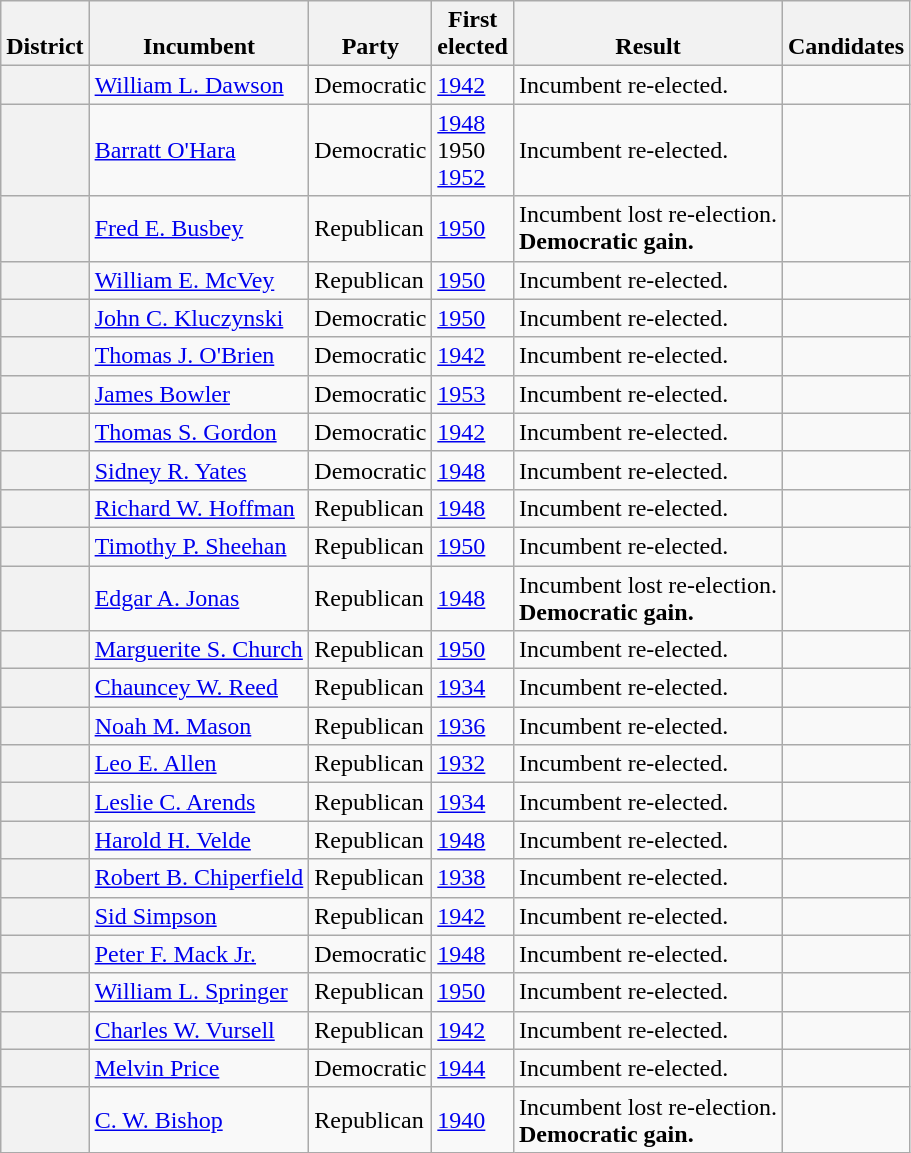<table class=wikitable>
<tr valign=bottom>
<th>District</th>
<th>Incumbent</th>
<th>Party</th>
<th>First<br>elected</th>
<th>Result</th>
<th>Candidates</th>
</tr>
<tr>
<th></th>
<td><a href='#'>William L. Dawson</a></td>
<td>Democratic</td>
<td><a href='#'>1942</a></td>
<td>Incumbent re-elected.</td>
<td nowrap></td>
</tr>
<tr>
<th></th>
<td><a href='#'>Barratt O'Hara</a></td>
<td>Democratic</td>
<td><a href='#'>1948</a><br>1950 <br><a href='#'>1952</a></td>
<td>Incumbent re-elected.</td>
<td nowrap></td>
</tr>
<tr>
<th></th>
<td><a href='#'>Fred E. Busbey</a></td>
<td>Republican</td>
<td><a href='#'>1950</a></td>
<td>Incumbent lost re-election.<br><strong>Democratic gain.</strong></td>
<td nowrap></td>
</tr>
<tr>
<th></th>
<td><a href='#'>William E. McVey</a></td>
<td>Republican</td>
<td><a href='#'>1950</a></td>
<td>Incumbent re-elected.</td>
<td nowrap></td>
</tr>
<tr>
<th></th>
<td><a href='#'>John C. Kluczynski</a></td>
<td>Democratic</td>
<td><a href='#'>1950</a></td>
<td>Incumbent re-elected.</td>
<td nowrap></td>
</tr>
<tr>
<th></th>
<td><a href='#'>Thomas J. O'Brien</a></td>
<td>Democratic</td>
<td><a href='#'>1942</a></td>
<td>Incumbent re-elected.</td>
<td nowrap></td>
</tr>
<tr>
<th></th>
<td><a href='#'>James Bowler</a></td>
<td>Democratic</td>
<td><a href='#'>1953</a></td>
<td>Incumbent re-elected.</td>
<td nowrap></td>
</tr>
<tr>
<th></th>
<td><a href='#'>Thomas S. Gordon</a></td>
<td>Democratic</td>
<td><a href='#'>1942</a></td>
<td>Incumbent re-elected.</td>
<td nowrap></td>
</tr>
<tr>
<th></th>
<td><a href='#'>Sidney R. Yates</a></td>
<td>Democratic</td>
<td><a href='#'>1948</a></td>
<td>Incumbent re-elected.</td>
<td nowrap></td>
</tr>
<tr>
<th></th>
<td><a href='#'>Richard W. Hoffman</a></td>
<td>Republican</td>
<td><a href='#'>1948</a></td>
<td>Incumbent re-elected.</td>
<td nowrap></td>
</tr>
<tr>
<th></th>
<td><a href='#'>Timothy P. Sheehan</a></td>
<td>Republican</td>
<td><a href='#'>1950</a></td>
<td>Incumbent re-elected.</td>
<td nowrap></td>
</tr>
<tr>
<th></th>
<td><a href='#'>Edgar A. Jonas</a></td>
<td>Republican</td>
<td><a href='#'>1948</a></td>
<td>Incumbent lost re-election.<br><strong>Democratic gain.</strong></td>
<td nowrap></td>
</tr>
<tr>
<th></th>
<td><a href='#'>Marguerite S. Church</a></td>
<td>Republican</td>
<td><a href='#'>1950</a></td>
<td>Incumbent re-elected.</td>
<td nowrap></td>
</tr>
<tr>
<th></th>
<td><a href='#'>Chauncey W. Reed</a></td>
<td>Republican</td>
<td><a href='#'>1934</a></td>
<td>Incumbent re-elected.</td>
<td nowrap></td>
</tr>
<tr>
<th></th>
<td><a href='#'>Noah M. Mason</a></td>
<td>Republican</td>
<td><a href='#'>1936</a></td>
<td>Incumbent re-elected.</td>
<td nowrap></td>
</tr>
<tr>
<th></th>
<td><a href='#'>Leo E. Allen</a></td>
<td>Republican</td>
<td><a href='#'>1932</a></td>
<td>Incumbent re-elected.</td>
<td nowrap></td>
</tr>
<tr>
<th></th>
<td><a href='#'>Leslie C. Arends</a></td>
<td>Republican</td>
<td><a href='#'>1934</a></td>
<td>Incumbent re-elected.</td>
<td nowrap></td>
</tr>
<tr>
<th></th>
<td><a href='#'>Harold H. Velde</a></td>
<td>Republican</td>
<td><a href='#'>1948</a></td>
<td>Incumbent re-elected.</td>
<td nowrap></td>
</tr>
<tr>
<th></th>
<td><a href='#'>Robert B. Chiperfield</a></td>
<td>Republican</td>
<td><a href='#'>1938</a></td>
<td>Incumbent re-elected.</td>
<td nowrap></td>
</tr>
<tr>
<th></th>
<td><a href='#'>Sid Simpson</a></td>
<td>Republican</td>
<td><a href='#'>1942</a></td>
<td>Incumbent re-elected.</td>
<td nowrap></td>
</tr>
<tr>
<th></th>
<td><a href='#'>Peter F. Mack Jr.</a></td>
<td>Democratic</td>
<td><a href='#'>1948</a></td>
<td>Incumbent re-elected.</td>
<td nowrap></td>
</tr>
<tr>
<th></th>
<td><a href='#'>William L. Springer</a></td>
<td>Republican</td>
<td><a href='#'>1950</a></td>
<td>Incumbent re-elected.</td>
<td nowrap></td>
</tr>
<tr>
<th></th>
<td><a href='#'>Charles W. Vursell</a></td>
<td>Republican</td>
<td><a href='#'>1942</a></td>
<td>Incumbent re-elected.</td>
<td nowrap></td>
</tr>
<tr>
<th></th>
<td><a href='#'>Melvin Price</a></td>
<td>Democratic</td>
<td><a href='#'>1944</a></td>
<td>Incumbent re-elected.</td>
<td nowrap></td>
</tr>
<tr>
<th></th>
<td><a href='#'>C. W. Bishop</a></td>
<td>Republican</td>
<td><a href='#'>1940</a></td>
<td>Incumbent lost re-election.<br><strong>Democratic gain.</strong></td>
<td nowrap></td>
</tr>
</table>
